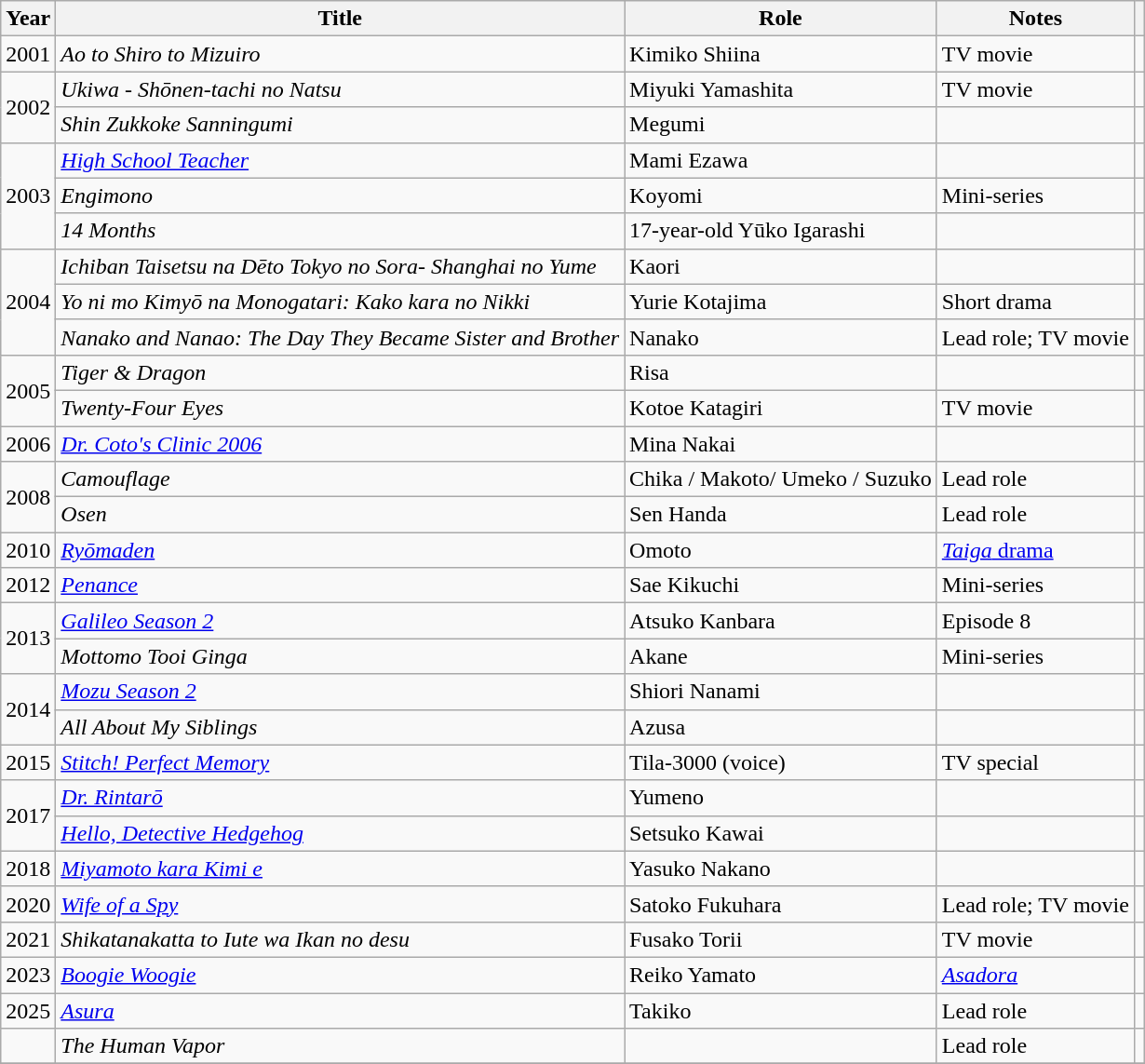<table class="wikitable sortable">
<tr>
<th>Year</th>
<th>Title</th>
<th>Role</th>
<th class="unsortable">Notes</th>
<th class="unsortable"></th>
</tr>
<tr>
<td>2001</td>
<td><em>Ao to Shiro to Mizuiro</em></td>
<td>Kimiko Shiina</td>
<td>TV movie</td>
<td></td>
</tr>
<tr>
<td rowspan=2>2002</td>
<td><em>Ukiwa - Shōnen-tachi no Natsu</em></td>
<td>Miyuki Yamashita</td>
<td>TV movie</td>
<td></td>
</tr>
<tr>
<td><em>Shin Zukkoke Sanningumi</em></td>
<td>Megumi</td>
<td></td>
<td></td>
</tr>
<tr>
<td rowspan=3>2003</td>
<td><em><a href='#'>High School Teacher</a></em></td>
<td>Mami Ezawa</td>
<td></td>
<td></td>
</tr>
<tr>
<td><em>Engimono</em></td>
<td>Koyomi</td>
<td>Mini-series</td>
<td></td>
</tr>
<tr>
<td><em>14 Months</em></td>
<td>17-year-old Yūko Igarashi</td>
<td></td>
<td></td>
</tr>
<tr>
<td rowspan=3>2004</td>
<td><em>Ichiban Taisetsu na Dēto Tokyo no Sora- Shanghai no Yume</em></td>
<td>Kaori</td>
<td></td>
<td></td>
</tr>
<tr>
<td><em>Yo ni mo Kimyō na Monogatari: Kako kara no Nikki</em></td>
<td>Yurie Kotajima</td>
<td>Short drama</td>
<td></td>
</tr>
<tr>
<td><em>Nanako and Nanao: The Day They Became Sister and Brother </em></td>
<td>Nanako</td>
<td>Lead role; TV movie</td>
<td></td>
</tr>
<tr>
<td rowspan=2>2005</td>
<td><em>Tiger & Dragon</em></td>
<td>Risa</td>
<td></td>
<td></td>
</tr>
<tr>
<td><em>Twenty-Four Eyes</em></td>
<td>Kotoe Katagiri</td>
<td>TV movie</td>
<td></td>
</tr>
<tr>
<td>2006</td>
<td><em><a href='#'>Dr. Coto's Clinic 2006</a></em></td>
<td>Mina Nakai</td>
<td></td>
<td></td>
</tr>
<tr>
<td rowspan=2>2008</td>
<td><em>Camouflage</em></td>
<td>Chika / Makoto/ Umeko / Suzuko</td>
<td>Lead role</td>
<td></td>
</tr>
<tr>
<td><em>Osen</em></td>
<td>Sen Handa</td>
<td>Lead role</td>
<td></td>
</tr>
<tr>
<td>2010</td>
<td><em><a href='#'>Ryōmaden</a></em></td>
<td>Omoto</td>
<td><a href='#'><em>Taiga</em> drama</a></td>
<td></td>
</tr>
<tr>
<td>2012</td>
<td><em><a href='#'>Penance</a></em></td>
<td>Sae Kikuchi</td>
<td>Mini-series</td>
<td></td>
</tr>
<tr>
<td rowspan=2>2013</td>
<td><em><a href='#'>Galileo Season 2</a></em></td>
<td>Atsuko Kanbara</td>
<td>Episode 8</td>
<td></td>
</tr>
<tr>
<td><em>Mottomo Tooi Ginga</em></td>
<td>Akane</td>
<td>Mini-series</td>
<td></td>
</tr>
<tr>
<td rowspan=2>2014</td>
<td><em><a href='#'>Mozu Season 2</a></em></td>
<td>Shiori Nanami</td>
<td></td>
<td></td>
</tr>
<tr>
<td><em>All About My Siblings</em></td>
<td>Azusa</td>
<td></td>
<td></td>
</tr>
<tr>
<td>2015</td>
<td><em><a href='#'>Stitch! Perfect Memory</a></em></td>
<td>Tila-3000 (voice)</td>
<td>TV special</td>
<td></td>
</tr>
<tr>
<td rowspan=2>2017</td>
<td><em><a href='#'>Dr. Rintarō</a></em></td>
<td>Yumeno</td>
<td></td>
<td></td>
</tr>
<tr>
<td><em><a href='#'>Hello, Detective Hedgehog</a></em></td>
<td>Setsuko Kawai</td>
<td></td>
<td></td>
</tr>
<tr>
<td>2018</td>
<td><em><a href='#'>Miyamoto kara Kimi e</a></em></td>
<td>Yasuko Nakano</td>
<td></td>
<td></td>
</tr>
<tr>
<td>2020</td>
<td><em><a href='#'>Wife of a Spy</a></em></td>
<td>Satoko Fukuhara</td>
<td>Lead role; TV movie</td>
<td></td>
</tr>
<tr>
<td>2021</td>
<td><em>Shikatanakatta to Iute wa Ikan no desu</em></td>
<td>Fusako Torii</td>
<td>TV movie</td>
<td></td>
</tr>
<tr>
<td>2023</td>
<td><em><a href='#'>Boogie Woogie</a></em></td>
<td>Reiko Yamato</td>
<td><em><a href='#'>Asadora</a></em></td>
<td></td>
</tr>
<tr>
<td>2025</td>
<td><em><a href='#'>Asura</a></em></td>
<td>Takiko</td>
<td>Lead role</td>
<td></td>
</tr>
<tr>
<td></td>
<td><em>The Human Vapor</em></td>
<td></td>
<td>Lead role</td>
<td></td>
</tr>
<tr>
</tr>
</table>
